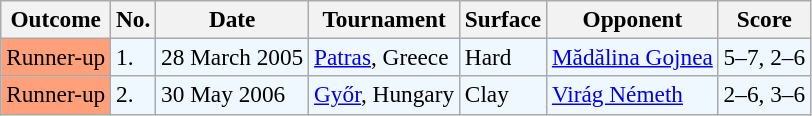<table class="sortable wikitable" style=font-size:97%>
<tr>
<th>Outcome</th>
<th>No.</th>
<th>Date</th>
<th>Tournament</th>
<th>Surface</th>
<th>Opponent</th>
<th class="unsortable">Score</th>
</tr>
<tr style="background:#f0f8ff;">
<td style="background:#ffa07a;">Runner-up</td>
<td>1.</td>
<td>28 March 2005</td>
<td><a href='#'>Patras</a>, Greece</td>
<td>Hard</td>
<td> <a href='#'>Mădălina Gojnea</a></td>
<td>5–7, 2–6</td>
</tr>
<tr style="background:#f0f8ff;">
<td style="background:#ffa07a;">Runner-up</td>
<td>2.</td>
<td>30 May 2006</td>
<td><a href='#'>Győr</a>, Hungary</td>
<td>Clay</td>
<td> <a href='#'>Virág Németh</a></td>
<td>2–6, 3–6</td>
</tr>
</table>
